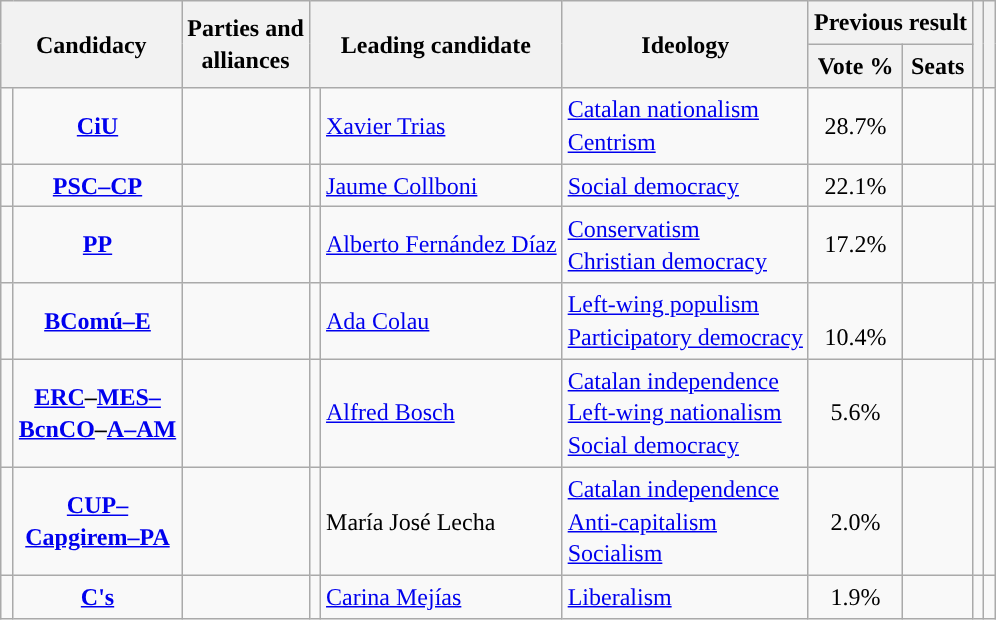<table class="wikitable" style="line-height:1.35em; text-align:left;">
<tr>
<th colspan="2" rowspan="2">Candidacy</th>
<th rowspan="2">Parties and<br>alliances</th>
<th colspan="2" rowspan="2">Leading candidate</th>
<th rowspan="2">Ideology</th>
<th colspan="2">Previous result</th>
<th rowspan="2"></th>
<th rowspan="2"></th>
</tr>
<tr>
<th>Vote %</th>
<th>Seats</th>
</tr>
<tr>
<td width="1" style="color:inherit;background:"></td>
<td align="center"><strong><a href='#'>CiU</a></strong></td>
<td></td>
<td></td>
<td><a href='#'>Xavier Trias</a></td>
<td><a href='#'>Catalan nationalism</a><br><a href='#'>Centrism</a></td>
<td align="center">28.7%</td>
<td></td>
<td></td>
<td></td>
</tr>
<tr>
<td style="color:inherit;background:"></td>
<td align="center"><strong><a href='#'>PSC–CP</a></strong></td>
<td></td>
<td></td>
<td><a href='#'>Jaume Collboni</a></td>
<td><a href='#'>Social democracy</a></td>
<td align="center">22.1%</td>
<td></td>
<td></td>
<td></td>
</tr>
<tr>
<td style="color:inherit;background:"></td>
<td align="center"><strong><a href='#'>PP</a></strong></td>
<td></td>
<td></td>
<td><a href='#'>Alberto Fernández Díaz</a></td>
<td><a href='#'>Conservatism</a><br><a href='#'>Christian democracy</a></td>
<td align="center">17.2%</td>
<td></td>
<td></td>
<td></td>
</tr>
<tr>
<td style="color:inherit;background:"></td>
<td align="center"><strong><a href='#'>BComú–E</a></strong></td>
<td></td>
<td></td>
<td><a href='#'>Ada Colau</a></td>
<td><a href='#'>Left-wing populism</a><br><a href='#'>Participatory democracy</a></td>
<td align="center"><br>10.4%<br></td>
<td></td>
<td></td>
<td></td>
</tr>
<tr>
<td style="color:inherit;background:"></td>
<td align="center"><strong><a href='#'>ERC</a>–<a href='#'>MES–<br>BcnCO</a>–<a href='#'>A–AM</a></strong></td>
<td></td>
<td></td>
<td><a href='#'>Alfred Bosch</a></td>
<td><a href='#'>Catalan independence</a><br><a href='#'>Left-wing nationalism</a><br><a href='#'>Social democracy</a></td>
<td align="center">5.6%</td>
<td></td>
<td></td>
<td></td>
</tr>
<tr>
<td style="color:inherit;background:"></td>
<td align="center"><strong><a href='#'>CUP–<br>Capgirem–PA</a></strong></td>
<td></td>
<td></td>
<td>María José Lecha</td>
<td><a href='#'>Catalan independence</a><br><a href='#'>Anti-capitalism</a><br><a href='#'>Socialism</a></td>
<td align="center">2.0%</td>
<td></td>
<td></td>
<td></td>
</tr>
<tr>
<td style="color:inherit;background:"></td>
<td align="center"><strong><a href='#'>C's</a></strong></td>
<td></td>
<td></td>
<td><a href='#'>Carina Mejías</a></td>
<td><a href='#'>Liberalism</a></td>
<td align="center">1.9%</td>
<td></td>
<td></td>
<td></td>
</tr>
</table>
